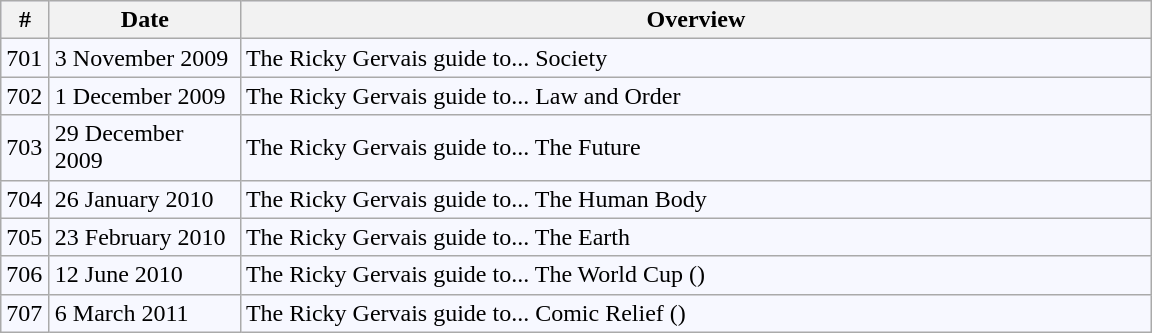<table class="wikitable" style="border:1px; background-color:#f7f8ff" align=center cellpadding="7">
<tr align="center" bgcolor="#e6e9ff">
<th width="25">#</th>
<th width="120">Date</th>
<th width="600">Overview</th>
</tr>
<tr>
<td>701</td>
<td>3 November 2009</td>
<td>The Ricky Gervais guide to... Society</td>
</tr>
<tr>
<td>702</td>
<td>1 December 2009</td>
<td>The Ricky Gervais guide to... Law and Order</td>
</tr>
<tr>
<td>703</td>
<td>29 December 2009</td>
<td>The Ricky Gervais guide to... The Future</td>
</tr>
<tr>
<td>704</td>
<td>26 January 2010</td>
<td>The Ricky Gervais guide to... The Human Body</td>
</tr>
<tr>
<td>705</td>
<td>23 February 2010</td>
<td>The Ricky Gervais guide to... The Earth</td>
</tr>
<tr>
<td>706</td>
<td>12 June 2010</td>
<td>The Ricky Gervais guide to... The World Cup ()</td>
</tr>
<tr>
<td>707</td>
<td>6 March 2011</td>
<td>The Ricky Gervais guide to... Comic Relief ()</td>
</tr>
</table>
